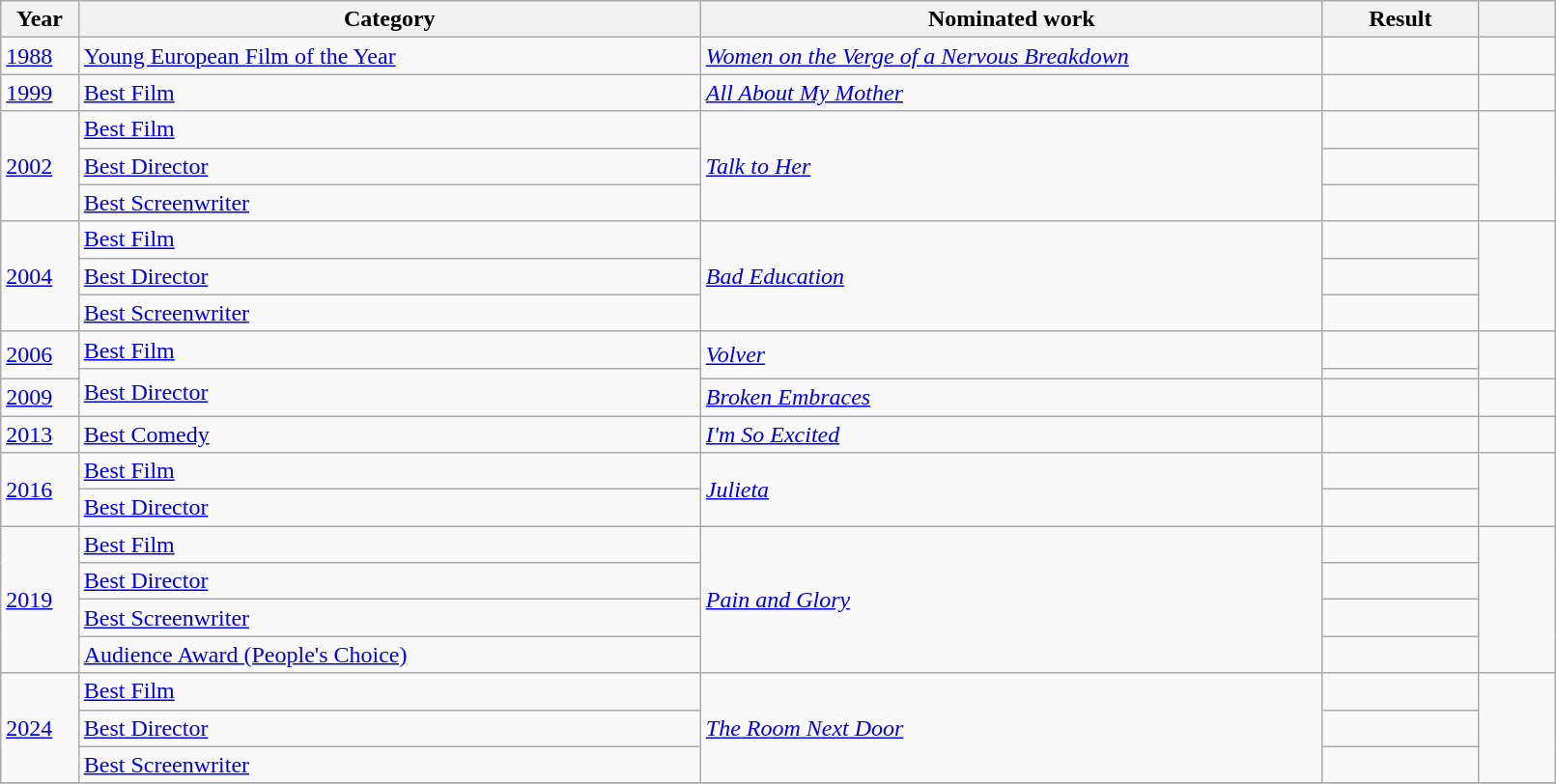<table class="wikitable" style="width:85%;">
<tr>
<th width=5%>Year</th>
<th style="width:40%;">Category</th>
<th style="width:40%;">Nominated work</th>
<th style="width:10%;">Result</th>
<th width=5%></th>
</tr>
<tr>
<td><a href='#'>1988</a></td>
<td><a href='#'>Young European Film of the Year</a></td>
<td><em><a href='#'>Women on the Verge of a Nervous Breakdown</a></em></td>
<td></td>
<td></td>
</tr>
<tr>
<td><a href='#'>1999</a></td>
<td><a href='#'>Best Film</a></td>
<td><em><a href='#'>All About My Mother</a></em></td>
<td></td>
<td></td>
</tr>
<tr>
<td rowspan="3"><a href='#'>2002</a></td>
<td><a href='#'>Best Film</a></td>
<td rowspan="3"><em><a href='#'>Talk to Her</a></em></td>
<td></td>
<td rowspan="3"></td>
</tr>
<tr>
<td><a href='#'>Best Director</a></td>
<td></td>
</tr>
<tr>
<td><a href='#'>Best Screenwriter</a></td>
<td></td>
</tr>
<tr>
<td rowspan="3"><a href='#'>2004</a></td>
<td><a href='#'>Best Film</a></td>
<td rowspan="3"><em><a href='#'>Bad Education</a></em></td>
<td></td>
<td rowspan="3"></td>
</tr>
<tr>
<td><a href='#'>Best Director</a></td>
<td></td>
</tr>
<tr>
<td><a href='#'>Best Screenwriter</a></td>
<td></td>
</tr>
<tr>
<td rowspan="2"><a href='#'>2006</a></td>
<td><a href='#'>Best Film</a></td>
<td rowspan="2"><em><a href='#'>Volver</a></em></td>
<td></td>
<td rowspan="2"></td>
</tr>
<tr>
<td rowspan="2"><a href='#'>Best Director</a></td>
<td></td>
</tr>
<tr>
<td><a href='#'>2009</a></td>
<td><em><a href='#'>Broken Embraces</a></em></td>
<td></td>
<td></td>
</tr>
<tr>
<td><a href='#'>2013</a></td>
<td><a href='#'>Best Comedy</a></td>
<td><em><a href='#'>I'm So Excited</a></em></td>
<td></td>
<td></td>
</tr>
<tr>
<td rowspan="2"><a href='#'>2016</a></td>
<td><a href='#'>Best Film</a></td>
<td rowspan="2"><em><a href='#'>Julieta</a></em></td>
<td></td>
<td rowspan="2"></td>
</tr>
<tr>
<td><a href='#'>Best Director</a></td>
<td></td>
</tr>
<tr>
<td rowspan="4"><a href='#'>2019</a></td>
<td><a href='#'>Best Film</a></td>
<td rowspan="4"><em><a href='#'>Pain and Glory</a></em></td>
<td></td>
<td rowspan="4"></td>
</tr>
<tr>
<td><a href='#'>Best Director</a></td>
<td></td>
</tr>
<tr>
<td><a href='#'>Best Screenwriter</a></td>
<td></td>
</tr>
<tr>
<td><a href='#'>Audience Award (People's Choice)</a></td>
<td></td>
</tr>
<tr>
<td rowspan="3"><a href='#'>2024</a></td>
<td><a href='#'>Best Film</a></td>
<td rowspan="3"><em><a href='#'>The Room Next Door</a></em></td>
<td></td>
<td rowspan="3"></td>
</tr>
<tr>
<td><a href='#'>Best Director</a></td>
<td></td>
</tr>
<tr>
<td><a href='#'>Best Screenwriter</a></td>
<td></td>
</tr>
<tr>
</tr>
</table>
